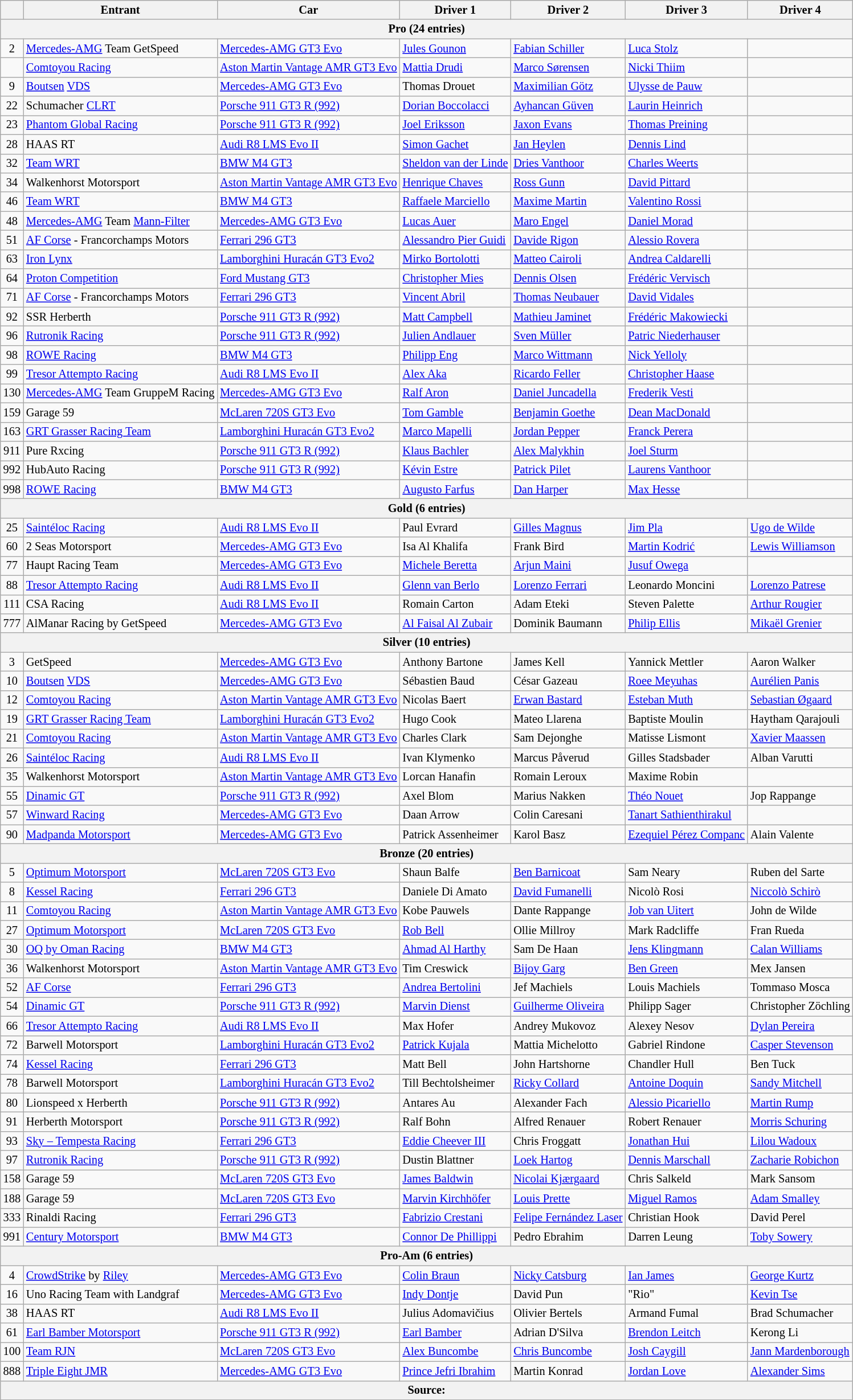<table class="wikitable" style="font-size: 85%;">
<tr>
<th></th>
<th>Entrant</th>
<th>Car</th>
<th>Driver 1</th>
<th>Driver 2</th>
<th>Driver 3</th>
<th>Driver 4</th>
</tr>
<tr>
<th colspan="7">Pro (24 entries)</th>
</tr>
<tr>
<td align=center>2</td>
<td> <a href='#'>Mercedes-AMG</a> Team GetSpeed</td>
<td><a href='#'>Mercedes-AMG GT3 Evo</a></td>
<td> <a href='#'>Jules Gounon</a></td>
<td> <a href='#'>Fabian Schiller</a></td>
<td> <a href='#'>Luca Stolz</a></td>
<td></td>
</tr>
<tr>
<td align=center></td>
<td> <a href='#'>Comtoyou Racing</a></td>
<td nowrap><a href='#'>Aston Martin Vantage AMR GT3 Evo</a></td>
<td> <a href='#'>Mattia Drudi</a></td>
<td> <a href='#'>Marco Sørensen</a></td>
<td> <a href='#'>Nicki Thiim</a></td>
<td></td>
</tr>
<tr>
<td align=center>9</td>
<td> <a href='#'>Boutsen</a> <a href='#'>VDS</a></td>
<td><a href='#'>Mercedes-AMG GT3 Evo</a></td>
<td> Thomas Drouet</td>
<td> <a href='#'>Maximilian Götz</a></td>
<td> <a href='#'>Ulysse de Pauw</a></td>
<td></td>
</tr>
<tr>
<td align=center>22</td>
<td> Schumacher <a href='#'>CLRT</a></td>
<td><a href='#'>Porsche 911 GT3 R (992)</a></td>
<td> <a href='#'>Dorian Boccolacci</a></td>
<td> <a href='#'>Ayhancan Güven</a></td>
<td> <a href='#'>Laurin Heinrich</a></td>
<td></td>
</tr>
<tr>
<td align=center>23</td>
<td> <a href='#'>Phantom Global Racing</a></td>
<td><a href='#'>Porsche 911 GT3 R (992)</a></td>
<td> <a href='#'>Joel Eriksson</a></td>
<td> <a href='#'>Jaxon Evans</a></td>
<td> <a href='#'>Thomas Preining</a></td>
<td></td>
</tr>
<tr>
<td align=center>28</td>
<td> HAAS RT</td>
<td><a href='#'>Audi R8 LMS Evo II</a></td>
<td> <a href='#'>Simon Gachet</a></td>
<td> <a href='#'>Jan Heylen</a></td>
<td> <a href='#'>Dennis Lind</a></td>
<td></td>
</tr>
<tr>
<td align=center>32</td>
<td> <a href='#'>Team WRT</a></td>
<td><a href='#'>BMW M4 GT3</a></td>
<td nowrap> <a href='#'>Sheldon van der Linde</a></td>
<td> <a href='#'>Dries Vanthoor</a></td>
<td> <a href='#'>Charles Weerts</a></td>
<td></td>
</tr>
<tr>
<td align=center>34</td>
<td> Walkenhorst Motorsport</td>
<td><a href='#'>Aston Martin Vantage AMR GT3 Evo</a></td>
<td> <a href='#'>Henrique Chaves</a></td>
<td> <a href='#'>Ross Gunn</a></td>
<td> <a href='#'>David Pittard</a></td>
<td></td>
</tr>
<tr>
<td align=center>46</td>
<td> <a href='#'>Team WRT</a></td>
<td><a href='#'>BMW M4 GT3</a></td>
<td> <a href='#'>Raffaele Marciello</a></td>
<td> <a href='#'>Maxime Martin</a></td>
<td> <a href='#'>Valentino Rossi</a></td>
<td></td>
</tr>
<tr>
<td align=center>48</td>
<td> <a href='#'>Mercedes-AMG</a> Team <a href='#'>Mann-Filter</a></td>
<td><a href='#'>Mercedes-AMG GT3 Evo</a></td>
<td> <a href='#'>Lucas Auer</a></td>
<td> <a href='#'>Maro Engel</a></td>
<td> <a href='#'>Daniel Morad</a></td>
<td></td>
</tr>
<tr>
<td align=center>51</td>
<td> <a href='#'>AF Corse</a> - Francorchamps Motors</td>
<td><a href='#'>Ferrari 296 GT3</a></td>
<td> <a href='#'>Alessandro Pier Guidi</a></td>
<td> <a href='#'>Davide Rigon</a></td>
<td> <a href='#'>Alessio Rovera</a></td>
<td></td>
</tr>
<tr>
<td align=center>63</td>
<td> <a href='#'>Iron Lynx</a></td>
<td><a href='#'>Lamborghini Huracán GT3 Evo2</a></td>
<td> <a href='#'>Mirko Bortolotti</a></td>
<td> <a href='#'>Matteo Cairoli</a></td>
<td> <a href='#'>Andrea Caldarelli</a></td>
<td></td>
</tr>
<tr>
<td align=center>64</td>
<td> <a href='#'>Proton Competition</a></td>
<td><a href='#'>Ford Mustang GT3</a></td>
<td> <a href='#'>Christopher Mies</a></td>
<td> <a href='#'>Dennis Olsen</a></td>
<td> <a href='#'>Frédéric Vervisch</a></td>
<td></td>
</tr>
<tr>
<td align=center>71</td>
<td> <a href='#'>AF Corse</a> - Francorchamps Motors</td>
<td><a href='#'>Ferrari 296 GT3</a></td>
<td> <a href='#'>Vincent Abril</a></td>
<td> <a href='#'>Thomas Neubauer</a></td>
<td> <a href='#'>David Vidales</a></td>
<td></td>
</tr>
<tr>
<td align=center>92</td>
<td> SSR Herberth</td>
<td><a href='#'>Porsche 911 GT3 R (992)</a></td>
<td> <a href='#'>Matt Campbell</a></td>
<td> <a href='#'>Mathieu Jaminet</a></td>
<td> <a href='#'>Frédéric Makowiecki</a></td>
<td></td>
</tr>
<tr>
<td align=center>96</td>
<td> <a href='#'>Rutronik Racing</a></td>
<td><a href='#'>Porsche 911 GT3 R (992)</a></td>
<td> <a href='#'>Julien Andlauer</a></td>
<td> <a href='#'>Sven Müller</a></td>
<td> <a href='#'>Patric Niederhauser</a></td>
<td></td>
</tr>
<tr>
<td align=center>98</td>
<td> <a href='#'>ROWE Racing</a></td>
<td><a href='#'>BMW M4 GT3</a></td>
<td> <a href='#'>Philipp Eng</a></td>
<td> <a href='#'>Marco Wittmann</a></td>
<td> <a href='#'>Nick Yelloly</a></td>
<td></td>
</tr>
<tr>
<td align=center>99</td>
<td> <a href='#'>Tresor Attempto Racing</a></td>
<td><a href='#'>Audi R8 LMS Evo II</a></td>
<td> <a href='#'>Alex Aka</a></td>
<td> <a href='#'>Ricardo Feller</a></td>
<td> <a href='#'>Christopher Haase</a></td>
<td></td>
</tr>
<tr>
<td align=center>130</td>
<td nowrap> <a href='#'>Mercedes-AMG</a> Team GruppeM Racing</td>
<td><a href='#'>Mercedes-AMG GT3 Evo</a></td>
<td> <a href='#'>Ralf Aron</a></td>
<td> <a href='#'>Daniel Juncadella</a></td>
<td> <a href='#'>Frederik Vesti</a></td>
<td></td>
</tr>
<tr>
<td align=center>159</td>
<td> Garage 59</td>
<td><a href='#'>McLaren 720S GT3 Evo</a></td>
<td> <a href='#'>Tom Gamble</a></td>
<td> <a href='#'>Benjamin Goethe</a></td>
<td> <a href='#'>Dean MacDonald</a></td>
<td></td>
</tr>
<tr>
<td align=center>163</td>
<td> <a href='#'>GRT Grasser Racing Team</a></td>
<td><a href='#'>Lamborghini Huracán GT3 Evo2</a></td>
<td> <a href='#'>Marco Mapelli</a></td>
<td> <a href='#'>Jordan Pepper</a></td>
<td> <a href='#'>Franck Perera</a></td>
<td></td>
</tr>
<tr>
<td align=center>911</td>
<td> Pure Rxcing</td>
<td><a href='#'>Porsche 911 GT3 R (992)</a></td>
<td> <a href='#'>Klaus Bachler</a></td>
<td> <a href='#'>Alex Malykhin</a></td>
<td> <a href='#'>Joel Sturm</a></td>
<td></td>
</tr>
<tr>
<td align=center>992</td>
<td> HubAuto Racing</td>
<td><a href='#'>Porsche 911 GT3 R (992)</a></td>
<td> <a href='#'>Kévin Estre</a></td>
<td> <a href='#'>Patrick Pilet</a></td>
<td> <a href='#'>Laurens Vanthoor</a></td>
<td></td>
</tr>
<tr>
<td align=center>998</td>
<td> <a href='#'>ROWE Racing</a></td>
<td><a href='#'>BMW M4 GT3</a></td>
<td> <a href='#'>Augusto Farfus</a></td>
<td> <a href='#'>Dan Harper</a></td>
<td> <a href='#'>Max Hesse</a></td>
<td></td>
</tr>
<tr>
<th colspan="7">Gold (6 entries)</th>
</tr>
<tr>
<td align=center>25</td>
<td> <a href='#'>Saintéloc Racing</a></td>
<td><a href='#'>Audi R8 LMS Evo II</a></td>
<td> Paul Evrard</td>
<td> <a href='#'>Gilles Magnus</a></td>
<td> <a href='#'>Jim Pla</a></td>
<td> <a href='#'>Ugo de Wilde</a></td>
</tr>
<tr>
<td align=center>60</td>
<td> 2 Seas Motorsport</td>
<td><a href='#'>Mercedes-AMG GT3 Evo</a></td>
<td> Isa Al Khalifa</td>
<td> Frank Bird</td>
<td> <a href='#'>Martin Kodrić</a></td>
<td> <a href='#'>Lewis Williamson</a></td>
</tr>
<tr>
<td align=center>77</td>
<td> Haupt Racing Team</td>
<td><a href='#'>Mercedes-AMG GT3 Evo</a></td>
<td> <a href='#'>Michele Beretta</a></td>
<td> <a href='#'>Arjun Maini</a></td>
<td> <a href='#'>Jusuf Owega</a></td>
<td></td>
</tr>
<tr>
<td align=center>88</td>
<td> <a href='#'>Tresor Attempto Racing</a></td>
<td><a href='#'>Audi R8 LMS Evo II</a></td>
<td> <a href='#'>Glenn van Berlo</a></td>
<td> <a href='#'>Lorenzo Ferrari</a></td>
<td> Leonardo Moncini</td>
<td> <a href='#'>Lorenzo Patrese</a></td>
</tr>
<tr>
<td align=center>111</td>
<td> CSA Racing</td>
<td><a href='#'>Audi R8 LMS Evo II</a></td>
<td> Romain Carton</td>
<td> Adam Eteki</td>
<td> Steven Palette</td>
<td> <a href='#'>Arthur Rougier</a></td>
</tr>
<tr>
<td align=center>777</td>
<td> AlManar Racing by GetSpeed</td>
<td><a href='#'>Mercedes-AMG GT3 Evo</a></td>
<td> <a href='#'>Al Faisal Al Zubair</a></td>
<td> Dominik Baumann</td>
<td> <a href='#'>Philip Ellis</a></td>
<td> <a href='#'>Mikaël Grenier</a></td>
</tr>
<tr>
<th colspan="7">Silver (10 entries)</th>
</tr>
<tr>
<td align=center>3</td>
<td> GetSpeed</td>
<td><a href='#'>Mercedes-AMG GT3 Evo</a></td>
<td> Anthony Bartone</td>
<td> James Kell</td>
<td> Yannick Mettler</td>
<td> Aaron Walker</td>
</tr>
<tr>
<td align=center>10</td>
<td> <a href='#'>Boutsen</a> <a href='#'>VDS</a></td>
<td><a href='#'>Mercedes-AMG GT3 Evo</a></td>
<td> Sébastien Baud</td>
<td> César Gazeau</td>
<td> <a href='#'>Roee Meyuhas</a></td>
<td> <a href='#'>Aurélien Panis</a></td>
</tr>
<tr>
<td align=center>12</td>
<td> <a href='#'>Comtoyou Racing</a></td>
<td><a href='#'>Aston Martin Vantage AMR GT3 Evo</a></td>
<td> Nicolas Baert</td>
<td> <a href='#'>Erwan Bastard</a></td>
<td> <a href='#'>Esteban Muth</a></td>
<td> <a href='#'>Sebastian Øgaard</a></td>
</tr>
<tr>
<td align=center>19</td>
<td> <a href='#'>GRT Grasser Racing Team</a></td>
<td><a href='#'>Lamborghini Huracán GT3 Evo2</a></td>
<td> Hugo Cook</td>
<td> Mateo Llarena</td>
<td> Baptiste Moulin</td>
<td> Haytham Qarajouli</td>
</tr>
<tr>
<td align=center>21</td>
<td> <a href='#'>Comtoyou Racing</a></td>
<td><a href='#'>Aston Martin Vantage AMR GT3 Evo</a></td>
<td> Charles Clark</td>
<td> Sam Dejonghe</td>
<td> Matisse Lismont</td>
<td> <a href='#'>Xavier Maassen</a></td>
</tr>
<tr>
<td align=center>26</td>
<td> <a href='#'>Saintéloc Racing</a></td>
<td><a href='#'>Audi R8 LMS Evo II</a></td>
<td> Ivan Klymenko</td>
<td> Marcus Påverud</td>
<td> Gilles Stadsbader</td>
<td> Alban Varutti</td>
</tr>
<tr>
<td align=center>35</td>
<td> Walkenhorst Motorsport</td>
<td><a href='#'>Aston Martin Vantage AMR GT3 Evo</a></td>
<td> Lorcan Hanafin</td>
<td> Romain Leroux</td>
<td> Maxime Robin</td>
<td></td>
</tr>
<tr>
<td align=center>55</td>
<td> <a href='#'>Dinamic GT</a></td>
<td><a href='#'>Porsche 911 GT3 R (992)</a></td>
<td> Axel Blom</td>
<td> Marius Nakken</td>
<td> <a href='#'>Théo Nouet</a></td>
<td> Jop Rappange</td>
</tr>
<tr>
<td align=center>57</td>
<td> <a href='#'>Winward Racing</a></td>
<td><a href='#'>Mercedes-AMG GT3 Evo</a></td>
<td> Daan Arrow</td>
<td> Colin Caresani</td>
<td> <a href='#'>Tanart Sathienthirakul</a></td>
<td></td>
</tr>
<tr>
<td align=center>90</td>
<td> <a href='#'>Madpanda Motorsport</a></td>
<td><a href='#'>Mercedes-AMG GT3 Evo</a></td>
<td> Patrick Assenheimer</td>
<td> Karol Basz</td>
<td nowrap> <a href='#'>Ezequiel Pérez Companc</a></td>
<td> Alain Valente</td>
</tr>
<tr>
<th colspan="7">Bronze (20 entries)</th>
</tr>
<tr>
<td align=center>5</td>
<td> <a href='#'>Optimum Motorsport</a></td>
<td><a href='#'>McLaren 720S GT3 Evo</a></td>
<td> Shaun Balfe</td>
<td> <a href='#'>Ben Barnicoat</a></td>
<td> Sam Neary</td>
<td> Ruben del Sarte</td>
</tr>
<tr>
<td align=center>8</td>
<td> <a href='#'>Kessel Racing</a></td>
<td><a href='#'>Ferrari 296 GT3</a></td>
<td> Daniele Di Amato</td>
<td> <a href='#'>David Fumanelli</a></td>
<td> Nicolò Rosi</td>
<td> <a href='#'>Niccolò Schirò</a></td>
</tr>
<tr>
<td align=center>11</td>
<td> <a href='#'>Comtoyou Racing</a></td>
<td><a href='#'>Aston Martin Vantage AMR GT3 Evo</a></td>
<td> Kobe Pauwels</td>
<td> Dante Rappange</td>
<td> <a href='#'>Job van Uitert</a></td>
<td> John de Wilde</td>
</tr>
<tr>
<td align=center>27</td>
<td> <a href='#'>Optimum Motorsport</a></td>
<td><a href='#'>McLaren 720S GT3 Evo</a></td>
<td> <a href='#'>Rob Bell</a></td>
<td> Ollie Millroy</td>
<td> Mark Radcliffe</td>
<td> Fran Rueda</td>
</tr>
<tr>
<td align=center>30</td>
<td> <a href='#'>OQ by Oman Racing</a></td>
<td><a href='#'>BMW M4 GT3</a></td>
<td> <a href='#'>Ahmad Al Harthy</a></td>
<td> Sam De Haan</td>
<td> <a href='#'>Jens Klingmann</a></td>
<td> <a href='#'>Calan Williams</a></td>
</tr>
<tr>
<td align=center>36</td>
<td> Walkenhorst Motorsport</td>
<td><a href='#'>Aston Martin Vantage AMR GT3 Evo</a></td>
<td> Tim Creswick</td>
<td> <a href='#'>Bijoy Garg</a></td>
<td> <a href='#'>Ben Green</a></td>
<td> Mex Jansen</td>
</tr>
<tr>
<td align=center>52</td>
<td> <a href='#'>AF Corse</a></td>
<td><a href='#'>Ferrari 296 GT3</a></td>
<td> <a href='#'>Andrea Bertolini</a></td>
<td> Jef Machiels</td>
<td> Louis Machiels</td>
<td> Tommaso Mosca</td>
</tr>
<tr>
<td align=center>54</td>
<td> <a href='#'>Dinamic GT</a></td>
<td><a href='#'>Porsche 911 GT3 R (992)</a></td>
<td> <a href='#'>Marvin Dienst</a></td>
<td> <a href='#'>Guilherme Oliveira</a></td>
<td> Philipp Sager</td>
<td> Christopher Zöchling</td>
</tr>
<tr>
<td align=center>66</td>
<td> <a href='#'>Tresor Attempto Racing</a></td>
<td><a href='#'>Audi R8 LMS Evo II</a></td>
<td> Max Hofer</td>
<td> Andrey Mukovoz</td>
<td> Alexey Nesov</td>
<td> <a href='#'>Dylan Pereira</a></td>
</tr>
<tr>
<td align=center>72</td>
<td> Barwell Motorsport</td>
<td><a href='#'>Lamborghini Huracán GT3 Evo2</a></td>
<td> <a href='#'>Patrick Kujala</a></td>
<td> Mattia Michelotto</td>
<td> Gabriel Rindone</td>
<td> <a href='#'>Casper Stevenson</a></td>
</tr>
<tr>
<td align=center>74</td>
<td> <a href='#'>Kessel Racing</a></td>
<td><a href='#'>Ferrari 296 GT3</a></td>
<td> Matt Bell</td>
<td> John Hartshorne</td>
<td> Chandler Hull</td>
<td> Ben Tuck</td>
</tr>
<tr>
<td align=center>78</td>
<td> Barwell Motorsport</td>
<td><a href='#'>Lamborghini Huracán GT3 Evo2</a></td>
<td> Till Bechtolsheimer</td>
<td> <a href='#'>Ricky Collard</a></td>
<td> <a href='#'>Antoine Doquin</a></td>
<td> <a href='#'>Sandy Mitchell</a></td>
</tr>
<tr>
<td align=center>80</td>
<td> Lionspeed x Herberth</td>
<td><a href='#'>Porsche 911 GT3 R (992)</a></td>
<td> Antares Au</td>
<td> Alexander Fach</td>
<td> <a href='#'>Alessio Picariello</a></td>
<td> <a href='#'>Martin Rump</a></td>
</tr>
<tr>
<td align=center>91</td>
<td> Herberth Motorsport</td>
<td><a href='#'>Porsche 911 GT3 R (992)</a></td>
<td> Ralf Bohn</td>
<td> Alfred Renauer</td>
<td> Robert Renauer</td>
<td> <a href='#'>Morris Schuring</a></td>
</tr>
<tr>
<td align=center>93</td>
<td> <a href='#'>Sky – Tempesta Racing</a></td>
<td><a href='#'>Ferrari 296 GT3</a></td>
<td> <a href='#'>Eddie Cheever III</a></td>
<td> Chris Froggatt</td>
<td> <a href='#'>Jonathan Hui</a></td>
<td> <a href='#'>Lilou Wadoux</a></td>
</tr>
<tr>
<td align=center>97</td>
<td> <a href='#'>Rutronik Racing</a></td>
<td><a href='#'>Porsche 911 GT3 R (992)</a></td>
<td> Dustin Blattner</td>
<td> <a href='#'>Loek Hartog</a></td>
<td> <a href='#'>Dennis Marschall</a></td>
<td> <a href='#'>Zacharie Robichon</a></td>
</tr>
<tr>
<td align=center>158</td>
<td> Garage 59</td>
<td><a href='#'>McLaren 720S GT3 Evo</a></td>
<td> <a href='#'>James Baldwin</a></td>
<td> <a href='#'>Nicolai Kjærgaard</a></td>
<td> Chris Salkeld</td>
<td> Mark Sansom</td>
</tr>
<tr>
<td align=center>188</td>
<td> Garage 59</td>
<td><a href='#'>McLaren 720S GT3 Evo</a></td>
<td> <a href='#'>Marvin Kirchhöfer</a></td>
<td> <a href='#'>Louis Prette</a></td>
<td> <a href='#'>Miguel Ramos</a></td>
<td> <a href='#'>Adam Smalley</a></td>
</tr>
<tr>
<td align=center>333</td>
<td> Rinaldi Racing</td>
<td><a href='#'>Ferrari 296 GT3</a></td>
<td> <a href='#'>Fabrizio Crestani</a></td>
<td nowrap> <a href='#'>Felipe Fernández Laser</a></td>
<td> Christian Hook</td>
<td> David Perel</td>
</tr>
<tr>
<td align=center>991</td>
<td> <a href='#'>Century Motorsport</a></td>
<td><a href='#'>BMW M4 GT3</a></td>
<td> <a href='#'>Connor De Phillippi</a></td>
<td> Pedro Ebrahim</td>
<td> Darren Leung</td>
<td> <a href='#'>Toby Sowery</a></td>
</tr>
<tr>
<th colspan="7">Pro-Am (6 entries)</th>
</tr>
<tr>
<td align=center>4</td>
<td> <a href='#'>CrowdStrike</a> by <a href='#'>Riley</a></td>
<td><a href='#'>Mercedes-AMG GT3 Evo</a></td>
<td> <a href='#'>Colin Braun</a></td>
<td> <a href='#'>Nicky Catsburg</a></td>
<td> <a href='#'>Ian James</a></td>
<td> <a href='#'>George Kurtz</a></td>
</tr>
<tr>
<td align=center>16</td>
<td> Uno Racing Team with Landgraf</td>
<td><a href='#'>Mercedes-AMG GT3 Evo</a></td>
<td> <a href='#'>Indy Dontje</a></td>
<td> David Pun</td>
<td> "Rio"</td>
<td> <a href='#'>Kevin Tse</a></td>
</tr>
<tr>
<td align=center>38</td>
<td> HAAS RT</td>
<td><a href='#'>Audi R8 LMS Evo II</a></td>
<td> Julius Adomavičius</td>
<td> Olivier Bertels</td>
<td> Armand Fumal</td>
<td> Brad Schumacher</td>
</tr>
<tr>
<td align=center>61</td>
<td> <a href='#'>Earl Bamber Motorsport</a></td>
<td><a href='#'>Porsche 911 GT3 R (992)</a></td>
<td> <a href='#'>Earl Bamber</a></td>
<td> Adrian D'Silva</td>
<td> <a href='#'>Brendon Leitch</a></td>
<td> Kerong Li</td>
</tr>
<tr>
<td align=center>100</td>
<td> <a href='#'>Team RJN</a></td>
<td><a href='#'>McLaren 720S GT3 Evo</a></td>
<td> <a href='#'>Alex Buncombe</a></td>
<td> <a href='#'>Chris Buncombe</a></td>
<td> <a href='#'>Josh Caygill</a></td>
<td nowrap> <a href='#'>Jann Mardenborough</a></td>
</tr>
<tr>
<td align=center>888</td>
<td> <a href='#'>Triple Eight JMR</a></td>
<td><a href='#'>Mercedes-AMG GT3 Evo</a></td>
<td> <a href='#'>Prince Jefri Ibrahim</a></td>
<td> Martin Konrad</td>
<td> <a href='#'>Jordan Love</a></td>
<td> <a href='#'>Alexander Sims</a></td>
</tr>
<tr>
<th colspan="7">Source:</th>
</tr>
<tr>
</tr>
</table>
